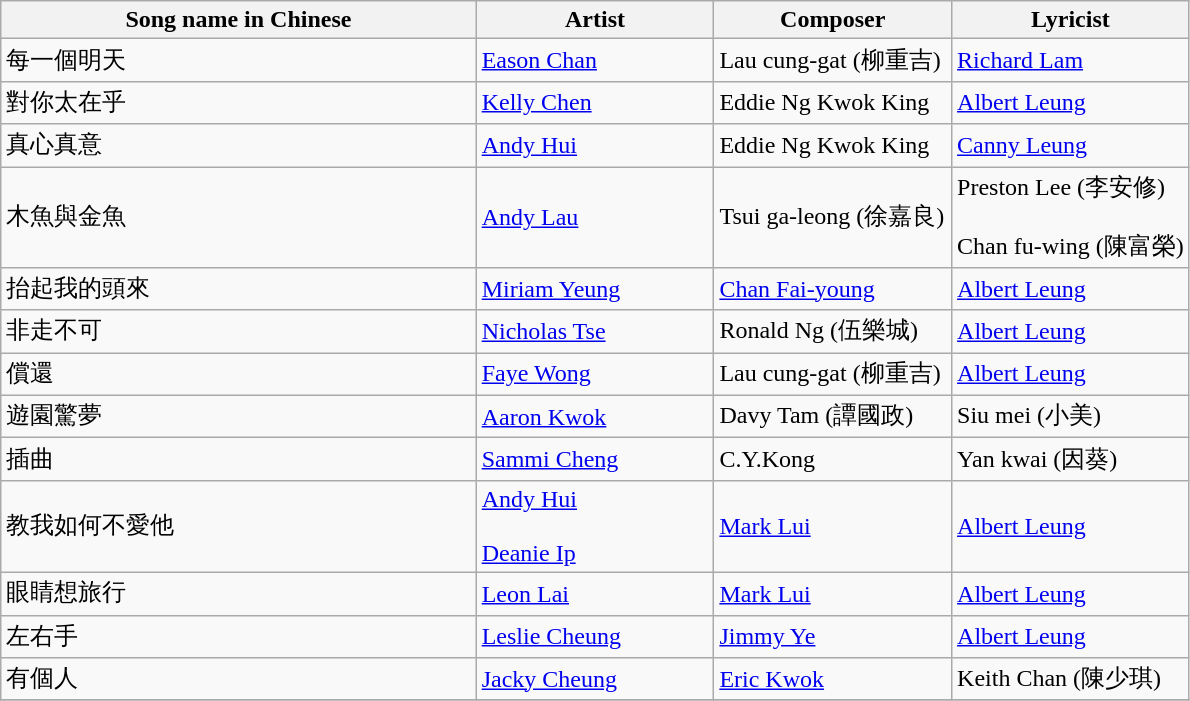<table class="wikitable">
<tr>
<th width=40%>Song name in Chinese</th>
<th width=20%>Artist</th>
<th width=20%>Composer</th>
<th width=20%>Lyricist</th>
</tr>
<tr>
<td>每一個明天</td>
<td><a href='#'>Eason Chan</a></td>
<td>Lau cung-gat (柳重吉)</td>
<td><a href='#'>Richard Lam</a></td>
</tr>
<tr>
<td>對你太在乎</td>
<td><a href='#'>Kelly Chen</a></td>
<td>Eddie Ng Kwok King</td>
<td><a href='#'>Albert Leung</a></td>
</tr>
<tr>
<td>真心真意</td>
<td><a href='#'>Andy Hui</a></td>
<td>Eddie Ng Kwok King</td>
<td><a href='#'>Canny Leung</a></td>
</tr>
<tr>
<td>木魚與金魚</td>
<td><a href='#'>Andy Lau</a></td>
<td>Tsui ga-leong (徐嘉良)</td>
<td>Preston Lee (李安修)<br><br>Chan fu-wing (陳富榮)</td>
</tr>
<tr>
<td>抬起我的頭來</td>
<td><a href='#'>Miriam Yeung</a></td>
<td><a href='#'>Chan Fai-young</a></td>
<td><a href='#'>Albert Leung</a></td>
</tr>
<tr>
<td>非走不可</td>
<td><a href='#'>Nicholas Tse</a></td>
<td>Ronald Ng (伍樂城)</td>
<td><a href='#'>Albert Leung</a></td>
</tr>
<tr>
<td>償還</td>
<td><a href='#'>Faye Wong</a></td>
<td>Lau cung-gat (柳重吉)</td>
<td><a href='#'>Albert Leung</a></td>
</tr>
<tr>
<td>遊園驚夢</td>
<td><a href='#'>Aaron Kwok</a></td>
<td>Davy Tam (譚國政)</td>
<td>Siu mei (小美)</td>
</tr>
<tr>
<td>插曲</td>
<td><a href='#'>Sammi Cheng</a></td>
<td>C.Y.Kong</td>
<td>Yan kwai (因葵)</td>
</tr>
<tr>
<td>教我如何不愛他</td>
<td><a href='#'>Andy Hui</a><br><br><a href='#'>Deanie Ip</a></td>
<td><a href='#'>Mark Lui</a></td>
<td><a href='#'>Albert Leung</a></td>
</tr>
<tr>
<td>眼睛想旅行</td>
<td><a href='#'>Leon Lai</a></td>
<td><a href='#'>Mark Lui</a></td>
<td><a href='#'>Albert Leung</a></td>
</tr>
<tr>
<td>左右手</td>
<td><a href='#'>Leslie Cheung</a></td>
<td><a href='#'>Jimmy Ye</a></td>
<td><a href='#'>Albert Leung</a></td>
</tr>
<tr>
<td>有個人</td>
<td><a href='#'>Jacky Cheung</a></td>
<td><a href='#'>Eric Kwok</a></td>
<td>Keith Chan (陳少琪)</td>
</tr>
<tr>
</tr>
</table>
